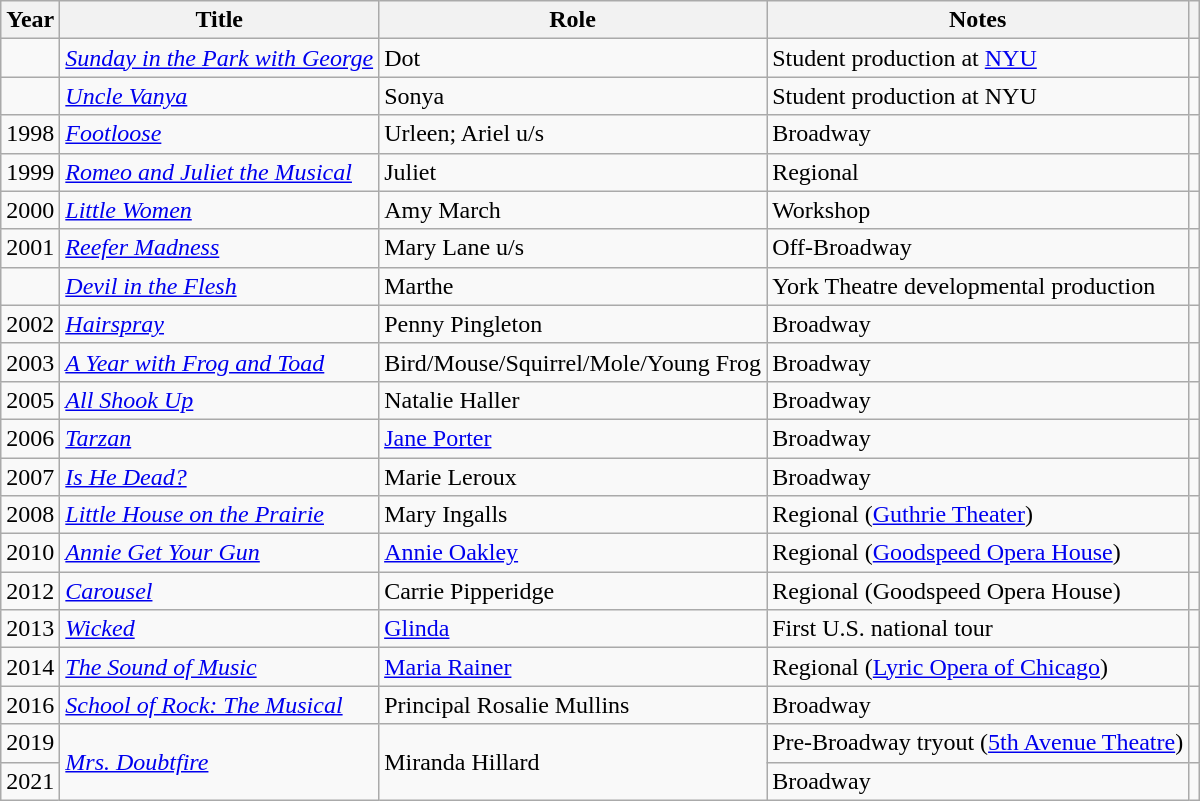<table class="wikitable sortable">
<tr>
<th>Year</th>
<th>Title</th>
<th>Role</th>
<th>Notes</th>
<th></th>
</tr>
<tr>
<td></td>
<td><em><a href='#'>Sunday in the Park with George</a></em></td>
<td>Dot</td>
<td>Student production at <a href='#'>NYU</a></td>
<td></td>
</tr>
<tr>
<td></td>
<td><em><a href='#'>Uncle Vanya</a></em></td>
<td>Sonya</td>
<td>Student production at NYU</td>
<td></td>
</tr>
<tr>
<td>1998</td>
<td><em><a href='#'>Footloose</a></em></td>
<td>Urleen; Ariel u/s</td>
<td>Broadway</td>
<td></td>
</tr>
<tr>
<td>1999</td>
<td><em><a href='#'>Romeo and Juliet the Musical</a></em></td>
<td>Juliet</td>
<td>Regional</td>
<td></td>
</tr>
<tr>
<td>2000</td>
<td><em><a href='#'>Little Women</a></em></td>
<td>Amy March</td>
<td>Workshop</td>
<td></td>
</tr>
<tr>
<td>2001</td>
<td><em><a href='#'>Reefer Madness</a></em></td>
<td>Mary Lane u/s</td>
<td>Off-Broadway</td>
<td></td>
</tr>
<tr>
<td></td>
<td><em><a href='#'>Devil in the Flesh</a></em></td>
<td>Marthe</td>
<td>York Theatre developmental production</td>
<td></td>
</tr>
<tr>
<td>2002</td>
<td><em><a href='#'>Hairspray</a></em></td>
<td>Penny Pingleton</td>
<td>Broadway</td>
<td></td>
</tr>
<tr>
<td>2003</td>
<td><em><a href='#'>A Year with Frog and Toad</a></em></td>
<td>Bird/Mouse/Squirrel/Mole/Young Frog</td>
<td>Broadway</td>
<td></td>
</tr>
<tr>
<td>2005</td>
<td><em><a href='#'>All Shook Up</a></em></td>
<td>Natalie Haller</td>
<td>Broadway</td>
<td></td>
</tr>
<tr>
<td>2006</td>
<td><em><a href='#'>Tarzan</a></em></td>
<td><a href='#'>Jane Porter</a></td>
<td>Broadway</td>
<td></td>
</tr>
<tr>
<td>2007</td>
<td><em><a href='#'>Is He Dead?</a></em></td>
<td>Marie Leroux</td>
<td>Broadway</td>
<td></td>
</tr>
<tr>
<td>2008</td>
<td><em><a href='#'>Little House on the Prairie</a></em></td>
<td>Mary Ingalls</td>
<td>Regional (<a href='#'>Guthrie Theater</a>)</td>
<td></td>
</tr>
<tr>
<td>2010</td>
<td><em><a href='#'>Annie Get Your Gun</a></em></td>
<td><a href='#'>Annie Oakley</a></td>
<td>Regional (<a href='#'>Goodspeed Opera House</a>)</td>
<td></td>
</tr>
<tr>
<td>2012</td>
<td><em><a href='#'>Carousel</a></em></td>
<td>Carrie Pipperidge</td>
<td>Regional (Goodspeed Opera House)</td>
<td></td>
</tr>
<tr>
<td>2013</td>
<td><em><a href='#'>Wicked</a></em></td>
<td><a href='#'>Glinda</a></td>
<td>First U.S. national tour</td>
<td></td>
</tr>
<tr>
<td>2014</td>
<td><em><a href='#'>The Sound of Music</a></em></td>
<td><a href='#'>Maria Rainer</a></td>
<td>Regional (<a href='#'>Lyric Opera of Chicago</a>)</td>
<td></td>
</tr>
<tr>
<td>2016</td>
<td><em><a href='#'>School of Rock: The Musical</a></em></td>
<td>Principal Rosalie Mullins</td>
<td>Broadway</td>
<td></td>
</tr>
<tr>
<td>2019</td>
<td rowspan="2"><em><a href='#'>Mrs. Doubtfire</a></em></td>
<td rowspan="2">Miranda Hillard</td>
<td>Pre-Broadway tryout (<a href='#'>5th Avenue Theatre</a>)</td>
<td></td>
</tr>
<tr>
<td>2021</td>
<td>Broadway</td>
<td></td>
</tr>
</table>
